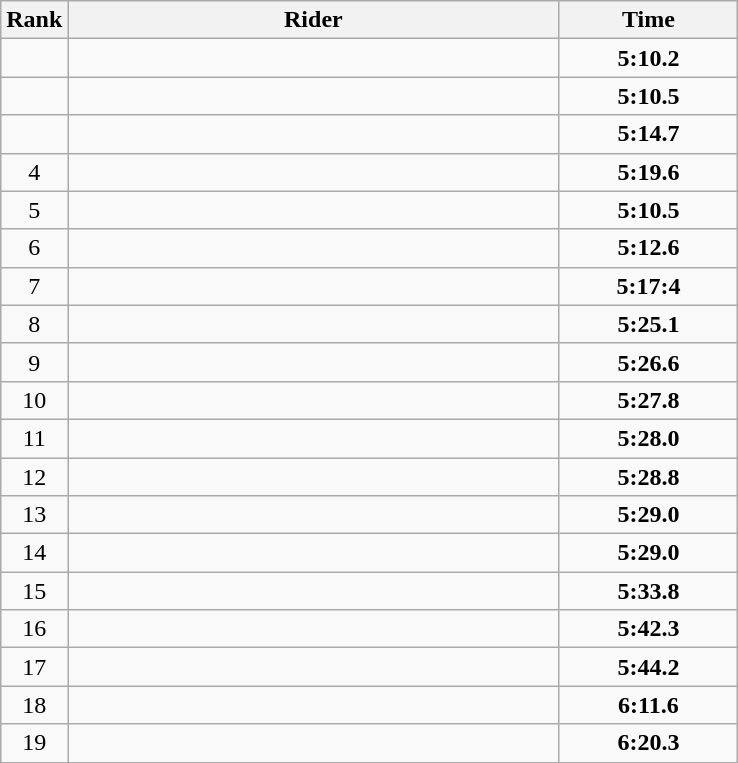<table class="wikitable" style="text-align:center;">
<tr>
<th>Rank</th>
<th style="width:20em;">Rider</th>
<th style="width:7em;">Time</th>
</tr>
<tr>
<td></td>
<td align=left></td>
<td><strong>5:10.2</strong></td>
</tr>
<tr>
<td></td>
<td align=left></td>
<td><strong>5:10.5</strong></td>
</tr>
<tr>
<td></td>
<td align=left></td>
<td><strong>5:14.7</strong></td>
</tr>
<tr>
<td>4</td>
<td align=left></td>
<td><strong>5:19.6</strong></td>
</tr>
<tr>
<td>5</td>
<td align=left></td>
<td><strong>5:10.5</strong></td>
</tr>
<tr>
<td>6</td>
<td align=left></td>
<td><strong>5:12.6</strong></td>
</tr>
<tr>
<td>7</td>
<td align=left></td>
<td><strong>5:17:4</strong></td>
</tr>
<tr>
<td>8</td>
<td align=left></td>
<td><strong>5:25.1</strong></td>
</tr>
<tr>
<td>9</td>
<td align=left></td>
<td><strong>5:26.6</strong></td>
</tr>
<tr>
<td>10</td>
<td align=left></td>
<td><strong>5:27.8</strong></td>
</tr>
<tr>
<td>11</td>
<td align=left></td>
<td><strong>5:28.0</strong></td>
</tr>
<tr>
<td>12</td>
<td align=left></td>
<td><strong>5:28.8</strong></td>
</tr>
<tr>
<td>13</td>
<td align=left></td>
<td><strong>5:29.0</strong></td>
</tr>
<tr>
<td>14</td>
<td align=left></td>
<td><strong>5:29.0</strong></td>
</tr>
<tr>
<td>15</td>
<td align=left></td>
<td><strong>5:33.8</strong></td>
</tr>
<tr>
<td>16</td>
<td align=left></td>
<td><strong>5:42.3</strong></td>
</tr>
<tr>
<td>17</td>
<td align=left></td>
<td><strong>5:44.2</strong></td>
</tr>
<tr>
<td>18</td>
<td align=left></td>
<td><strong>6:11.6</strong></td>
</tr>
<tr>
<td>19</td>
<td align=left></td>
<td><strong>6:20.3</strong></td>
</tr>
</table>
